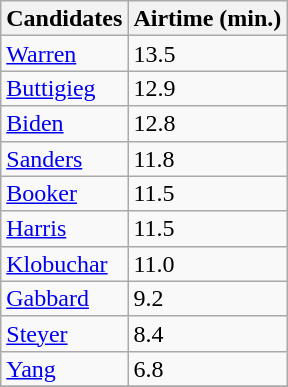<table class="wikitable sortable" style="display:inline-table;line-height:16px;">
<tr>
<th>Candidates</th>
<th>Airtime (min.)</th>
</tr>
<tr>
<td><a href='#'>Warren</a></td>
<td>13.5</td>
</tr>
<tr>
<td><a href='#'>Buttigieg</a></td>
<td>12.9</td>
</tr>
<tr>
<td><a href='#'>Biden</a></td>
<td>12.8</td>
</tr>
<tr>
<td><a href='#'>Sanders</a></td>
<td>11.8</td>
</tr>
<tr>
<td><a href='#'>Booker</a></td>
<td>11.5</td>
</tr>
<tr>
<td><a href='#'>Harris</a></td>
<td>11.5</td>
</tr>
<tr>
<td><a href='#'>Klobuchar</a></td>
<td>11.0</td>
</tr>
<tr>
<td><a href='#'>Gabbard</a></td>
<td>9.2</td>
</tr>
<tr>
<td><a href='#'>Steyer</a></td>
<td>8.4</td>
</tr>
<tr>
<td><a href='#'>Yang</a></td>
<td>6.8</td>
</tr>
<tr>
</tr>
</table>
